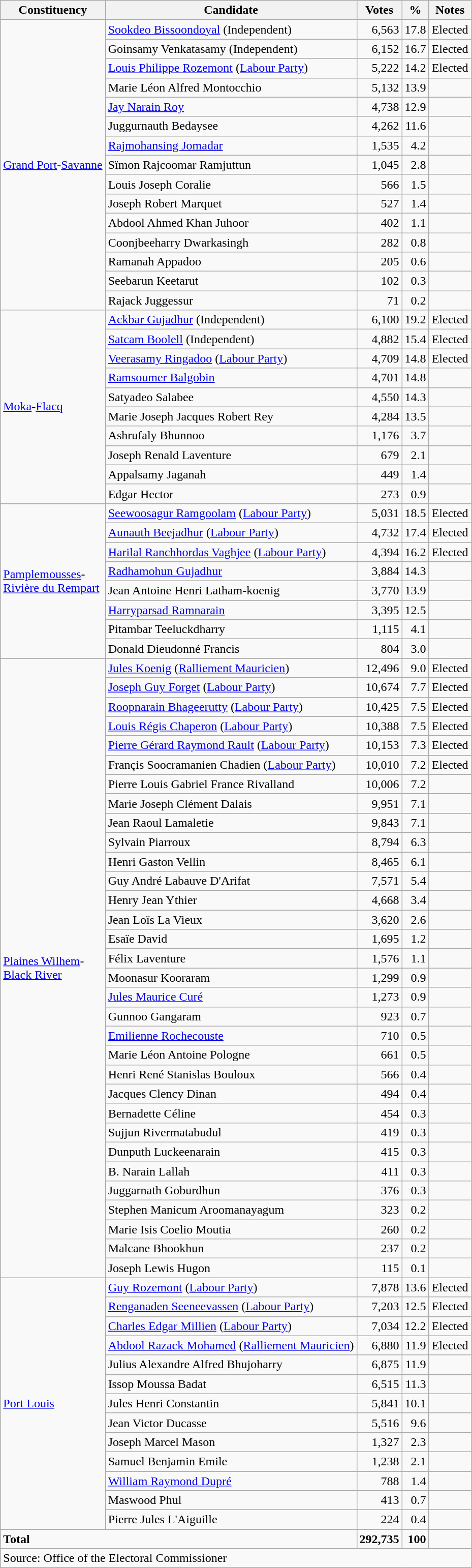<table class=wikitable style=text-align:right>
<tr>
<th>Constituency</th>
<th>Candidate</th>
<th>Votes</th>
<th>%</th>
<th>Notes</th>
</tr>
<tr>
<td align=left rowspan=15><a href='#'>Grand Port</a>-<a href='#'>Savanne</a></td>
<td align=left><a href='#'>Sookdeo Bissoondoyal</a> (Independent)</td>
<td>6,563</td>
<td>17.8</td>
<td>Elected</td>
</tr>
<tr>
<td align=left>Goinsamy Venkatasamy (Independent)</td>
<td>6,152</td>
<td>16.7</td>
<td>Elected</td>
</tr>
<tr>
<td align=left><a href='#'>Louis Philippe Rozemont</a> (<a href='#'>Labour Party</a>)</td>
<td>5,222</td>
<td>14.2</td>
<td>Elected</td>
</tr>
<tr>
<td align=left>Marie Léon Alfred Montocchio</td>
<td>5,132</td>
<td>13.9</td>
<td></td>
</tr>
<tr>
<td align=left><a href='#'>Jay Narain Roy</a></td>
<td>4,738</td>
<td>12.9</td>
<td></td>
</tr>
<tr>
<td align=left>Juggurnauth Bedaysee</td>
<td>4,262</td>
<td>11.6</td>
<td></td>
</tr>
<tr>
<td align=left><a href='#'>Rajmohansing Jomadar</a></td>
<td>1,535</td>
<td>4.2</td>
<td></td>
</tr>
<tr>
<td align=left>Sïmon Rajcoomar Ramjuttun</td>
<td>1,045</td>
<td>2.8</td>
<td></td>
</tr>
<tr>
<td align=left>Louis Joseph Coralie</td>
<td>566</td>
<td>1.5</td>
<td></td>
</tr>
<tr>
<td align=left>Joseph Robert Marquet</td>
<td>527</td>
<td>1.4</td>
<td></td>
</tr>
<tr>
<td align=left>Abdool Ahmed Khan Juhoor</td>
<td>402</td>
<td>1.1</td>
<td></td>
</tr>
<tr>
<td align=left>Coonjbeeharry Dwarkasingh</td>
<td>282</td>
<td>0.8</td>
<td></td>
</tr>
<tr>
<td align=left>Ramanah Appadoo</td>
<td>205</td>
<td>0.6</td>
<td></td>
</tr>
<tr>
<td align=left>Seebarun Keetarut</td>
<td>102</td>
<td>0.3</td>
<td></td>
</tr>
<tr>
<td align=left>Rajack Juggessur</td>
<td>71</td>
<td>0.2</td>
<td></td>
</tr>
<tr>
<td align=left rowspan=10><a href='#'>Moka</a>-<a href='#'>Flacq</a></td>
<td align=left><a href='#'>Ackbar Gujadhur</a> (Independent)</td>
<td>6,100</td>
<td>19.2</td>
<td>Elected</td>
</tr>
<tr>
<td align=left><a href='#'>Satcam Boolell</a> (Independent)</td>
<td>4,882</td>
<td>15.4</td>
<td>Elected</td>
</tr>
<tr>
<td align=left><a href='#'>Veerasamy Ringadoo</a> (<a href='#'>Labour Party</a>)</td>
<td>4,709</td>
<td>14.8</td>
<td>Elected</td>
</tr>
<tr>
<td align=left><a href='#'>Ramsoumer Balgobin</a></td>
<td>4,701</td>
<td>14.8</td>
<td></td>
</tr>
<tr>
<td align=left>Satyadeo Salabee</td>
<td>4,550</td>
<td>14.3</td>
<td></td>
</tr>
<tr>
<td align=left>Marie Joseph Jacques Robert Rey</td>
<td>4,284</td>
<td>13.5</td>
<td></td>
</tr>
<tr>
<td align=left>Ashrufaly Bhunnoo</td>
<td>1,176</td>
<td>3.7</td>
<td></td>
</tr>
<tr>
<td align=left>Joseph Renald Laventure</td>
<td>679</td>
<td>2.1</td>
<td></td>
</tr>
<tr>
<td align=left>Appalsamy Jaganah</td>
<td>449</td>
<td>1.4</td>
<td></td>
</tr>
<tr>
<td align=left>Edgar Hector</td>
<td>273</td>
<td>0.9</td>
<td></td>
</tr>
<tr>
<td align=left rowspan=8><a href='#'>Pamplemousses</a>-<br><a href='#'>Rivière du Rempart</a></td>
<td align=left><a href='#'>Seewoosagur Ramgoolam</a> (<a href='#'>Labour Party</a>)</td>
<td>5,031</td>
<td>18.5</td>
<td>Elected</td>
</tr>
<tr>
<td align=left><a href='#'>Aunauth Beejadhur</a> (<a href='#'>Labour Party</a>)</td>
<td>4,732</td>
<td>17.4</td>
<td>Elected</td>
</tr>
<tr>
<td align=left><a href='#'>Harilal Ranchhordas Vaghjee</a> (<a href='#'>Labour Party</a>)</td>
<td>4,394</td>
<td>16.2</td>
<td>Elected</td>
</tr>
<tr>
<td align=left><a href='#'>Radhamohun Gujadhur</a></td>
<td>3,884</td>
<td>14.3</td>
<td></td>
</tr>
<tr>
<td align=left>Jean Antoine Henri Latham-koenig</td>
<td>3,770</td>
<td>13.9</td>
<td></td>
</tr>
<tr>
<td align=left><a href='#'>Harryparsad Ramnarain</a></td>
<td>3,395</td>
<td>12.5</td>
<td></td>
</tr>
<tr>
<td align=left>Pitambar Teeluckdharry</td>
<td>1,115</td>
<td>4.1</td>
<td></td>
</tr>
<tr>
<td align=left>Donald Dieudonné Francis</td>
<td>804</td>
<td>3.0</td>
<td></td>
</tr>
<tr>
<td align=left rowspan=32><a href='#'>Plaines Wilhem</a>-<br><a href='#'>Black River</a></td>
<td align=left><a href='#'>Jules Koenig</a> (<a href='#'>Ralliement Mauricien</a>)</td>
<td>12,496</td>
<td>9.0</td>
<td>Elected</td>
</tr>
<tr>
<td align=left><a href='#'>Joseph Guy Forget</a> (<a href='#'>Labour Party</a>)</td>
<td>10,674</td>
<td>7.7</td>
<td>Elected</td>
</tr>
<tr>
<td align=left><a href='#'>Roopnarain Bhageerutty</a> (<a href='#'>Labour Party</a>)</td>
<td>10,425</td>
<td>7.5</td>
<td>Elected</td>
</tr>
<tr>
<td align=left><a href='#'>Louis Régis Chaperon</a> (<a href='#'>Labour Party</a>)</td>
<td>10,388</td>
<td>7.5</td>
<td>Elected</td>
</tr>
<tr>
<td align=left><a href='#'>Pierre Gérard Raymond Rault</a> (<a href='#'>Labour Party</a>)</td>
<td>10,153</td>
<td>7.3</td>
<td>Elected</td>
</tr>
<tr>
<td align=left>Françis Soocramanien Chadien (<a href='#'>Labour Party</a>)</td>
<td>10,010</td>
<td>7.2</td>
<td>Elected</td>
</tr>
<tr>
<td align=left>Pierre Louis Gabriel France Rivalland</td>
<td>10,006</td>
<td>7.2</td>
<td></td>
</tr>
<tr>
<td align=left>Marie Joseph Clément Dalais</td>
<td>9,951</td>
<td>7.1</td>
<td></td>
</tr>
<tr>
<td align=left>Jean Raoul Lamaletie</td>
<td>9,843</td>
<td>7.1</td>
<td></td>
</tr>
<tr>
<td align=left>Sylvain Piarroux</td>
<td>8,794</td>
<td>6.3</td>
<td></td>
</tr>
<tr>
<td align=left>Henri Gaston Vellin</td>
<td>8,465</td>
<td>6.1</td>
<td></td>
</tr>
<tr>
<td align=left>Guy André Labauve D'Arifat</td>
<td>7,571</td>
<td>5.4</td>
<td></td>
</tr>
<tr>
<td align=left>Henry Jean Ythier</td>
<td>4,668</td>
<td>3.4</td>
<td></td>
</tr>
<tr>
<td align=left>Jean Loïs La Vieux</td>
<td>3,620</td>
<td>2.6</td>
<td></td>
</tr>
<tr>
<td align=left>Esaïe David</td>
<td>1,695</td>
<td>1.2</td>
<td></td>
</tr>
<tr>
<td align=left>Félix Laventure</td>
<td>1,576</td>
<td>1.1</td>
<td></td>
</tr>
<tr>
<td align=left>Moonasur Kooraram</td>
<td>1,299</td>
<td>0.9</td>
<td></td>
</tr>
<tr>
<td align=left><a href='#'>Jules Maurice Curé</a></td>
<td>1,273</td>
<td>0.9</td>
<td></td>
</tr>
<tr>
<td align=left>Gunnoo Gangaram</td>
<td>923</td>
<td>0.7</td>
<td></td>
</tr>
<tr>
<td align=left><a href='#'>Emilienne Rochecouste</a></td>
<td>710</td>
<td>0.5</td>
<td></td>
</tr>
<tr>
<td align=left>Marie Léon Antoine Pologne</td>
<td>661</td>
<td>0.5</td>
<td></td>
</tr>
<tr>
<td align=left>Henri René Stanislas Bouloux</td>
<td>566</td>
<td>0.4</td>
<td></td>
</tr>
<tr>
<td align=left>Jacques Clency Dinan</td>
<td>494</td>
<td>0.4</td>
<td></td>
</tr>
<tr>
<td align=left>Bernadette Céline</td>
<td>454</td>
<td>0.3</td>
<td></td>
</tr>
<tr>
<td align=left>Sujjun Rivermatabudul</td>
<td>419</td>
<td>0.3</td>
<td></td>
</tr>
<tr>
<td align=left>Dunputh Luckeenarain</td>
<td>415</td>
<td>0.3</td>
<td></td>
</tr>
<tr>
<td align=left>B. Narain Lallah</td>
<td>411</td>
<td>0.3</td>
<td></td>
</tr>
<tr>
<td align=left>Juggarnath Goburdhun</td>
<td>376</td>
<td>0.3</td>
<td></td>
</tr>
<tr>
<td align=left>Stephen Manicum Aroomanayagum</td>
<td>323</td>
<td>0.2</td>
<td></td>
</tr>
<tr>
<td align=left>Marie Isis Coelio Moutia</td>
<td>260</td>
<td>0.2</td>
<td></td>
</tr>
<tr>
<td align=left>Malcane Bhookhun</td>
<td>237</td>
<td>0.2</td>
<td></td>
</tr>
<tr>
<td align=left>Joseph Lewis Hugon</td>
<td>115</td>
<td>0.1</td>
<td></td>
</tr>
<tr>
<td align=left rowspan=13><a href='#'>Port Louis</a></td>
<td align=left><a href='#'>Guy Rozemont</a> (<a href='#'>Labour Party</a>)</td>
<td>7,878</td>
<td>13.6</td>
<td>Elected</td>
</tr>
<tr>
<td align=left><a href='#'>Renganaden Seeneevassen</a> (<a href='#'>Labour Party</a>)</td>
<td>7,203</td>
<td>12.5</td>
<td>Elected</td>
</tr>
<tr>
<td align=left><a href='#'>Charles Edgar Millien</a> (<a href='#'>Labour Party</a>)</td>
<td>7,034</td>
<td>12.2</td>
<td>Elected</td>
</tr>
<tr>
<td align=left><a href='#'>Abdool Razack Mohamed</a> (<a href='#'>Ralliement Mauricien</a>)</td>
<td>6,880</td>
<td>11.9</td>
<td>Elected</td>
</tr>
<tr>
<td align=left>Julius Alexandre Alfred Bhujoharry</td>
<td>6,875</td>
<td>11.9</td>
<td></td>
</tr>
<tr>
<td align=left>Issop Moussa Badat</td>
<td>6,515</td>
<td>11.3</td>
<td></td>
</tr>
<tr>
<td align=left>Jules Henri Constantin</td>
<td>5,841</td>
<td>10.1</td>
<td></td>
</tr>
<tr>
<td align=left>Jean Victor Ducasse</td>
<td>5,516</td>
<td>9.6</td>
<td></td>
</tr>
<tr>
<td align=left>Joseph Marcel Mason</td>
<td>1,327</td>
<td>2.3</td>
<td></td>
</tr>
<tr>
<td align=left>Samuel Benjamin Emile</td>
<td>1,238</td>
<td>2.1</td>
<td></td>
</tr>
<tr>
<td align=left><a href='#'>William Raymond Dupré</a></td>
<td>788</td>
<td>1.4</td>
<td></td>
</tr>
<tr>
<td align=left>Maswood Phul</td>
<td>413</td>
<td>0.7</td>
<td></td>
</tr>
<tr>
<td align=left>Pierre Jules L'Aiguille</td>
<td>224</td>
<td>0.4</td>
<td></td>
</tr>
<tr>
<td align=left colspan=2><strong>Total</strong></td>
<td><strong>292,735</strong></td>
<td><strong>100</strong></td>
<td></td>
</tr>
<tr>
<td align=left colspan=5>Source: Office of the Electoral Commissioner</td>
</tr>
</table>
